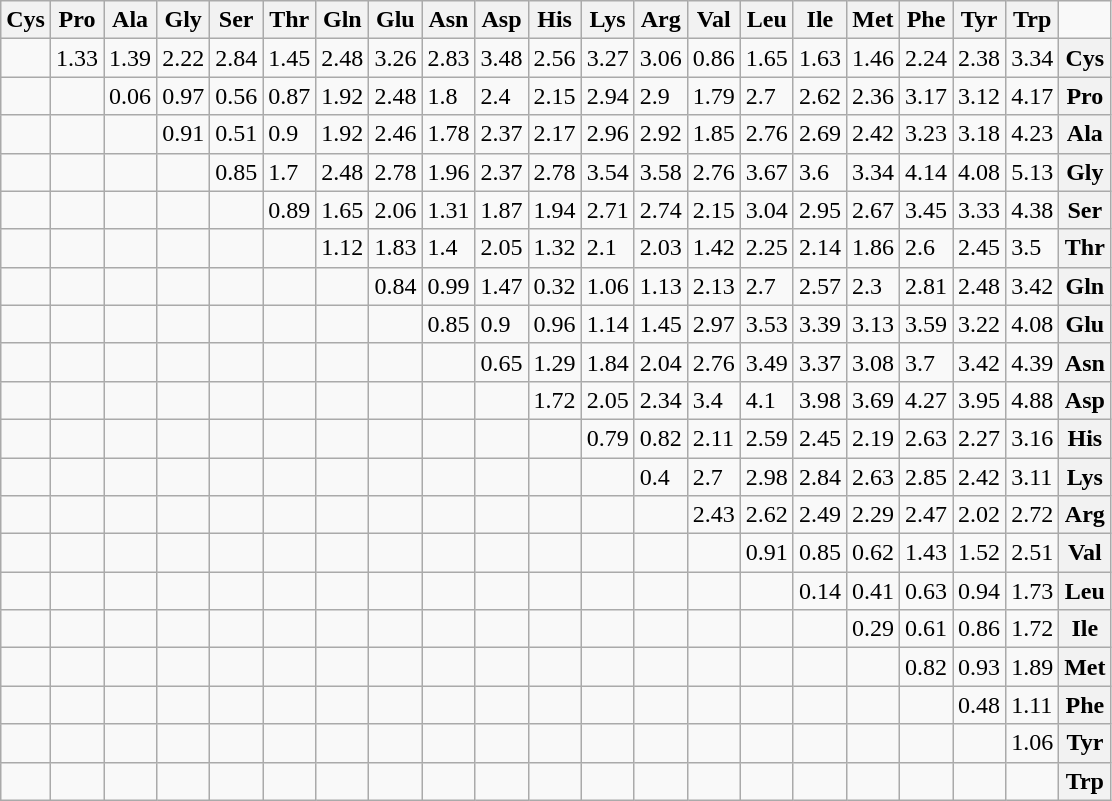<table class="wikitable">
<tr>
<th>Cys</th>
<th>Pro</th>
<th>Ala</th>
<th>Gly</th>
<th>Ser</th>
<th>Thr</th>
<th>Gln</th>
<th>Glu</th>
<th>Asn</th>
<th>Asp</th>
<th>His</th>
<th>Lys</th>
<th>Arg</th>
<th>Val</th>
<th>Leu</th>
<th>Ile</th>
<th>Met</th>
<th>Phe</th>
<th>Tyr</th>
<th>Trp</th>
<td></td>
</tr>
<tr>
<td></td>
<td>1.33</td>
<td>1.39</td>
<td>2.22</td>
<td>2.84</td>
<td>1.45</td>
<td>2.48</td>
<td>3.26</td>
<td>2.83</td>
<td>3.48</td>
<td>2.56</td>
<td>3.27</td>
<td>3.06</td>
<td>0.86</td>
<td>1.65</td>
<td>1.63</td>
<td>1.46</td>
<td>2.24</td>
<td>2.38</td>
<td>3.34</td>
<th>Cys</th>
</tr>
<tr>
<td></td>
<td></td>
<td>0.06</td>
<td>0.97</td>
<td>0.56</td>
<td>0.87</td>
<td>1.92</td>
<td>2.48</td>
<td>1.8</td>
<td>2.4</td>
<td>2.15</td>
<td>2.94</td>
<td>2.9</td>
<td>1.79</td>
<td>2.7</td>
<td>2.62</td>
<td>2.36</td>
<td>3.17</td>
<td>3.12</td>
<td>4.17</td>
<th>Pro</th>
</tr>
<tr>
<td></td>
<td></td>
<td></td>
<td>0.91</td>
<td>0.51</td>
<td>0.9</td>
<td>1.92</td>
<td>2.46</td>
<td>1.78</td>
<td>2.37</td>
<td>2.17</td>
<td>2.96</td>
<td>2.92</td>
<td>1.85</td>
<td>2.76</td>
<td>2.69</td>
<td>2.42</td>
<td>3.23</td>
<td>3.18</td>
<td>4.23</td>
<th>Ala</th>
</tr>
<tr>
<td></td>
<td></td>
<td></td>
<td></td>
<td>0.85</td>
<td>1.7</td>
<td>2.48</td>
<td>2.78</td>
<td>1.96</td>
<td>2.37</td>
<td>2.78</td>
<td>3.54</td>
<td>3.58</td>
<td>2.76</td>
<td>3.67</td>
<td>3.6</td>
<td>3.34</td>
<td>4.14</td>
<td>4.08</td>
<td>5.13</td>
<th>Gly</th>
</tr>
<tr>
<td></td>
<td></td>
<td></td>
<td></td>
<td></td>
<td>0.89</td>
<td>1.65</td>
<td>2.06</td>
<td>1.31</td>
<td>1.87</td>
<td>1.94</td>
<td>2.71</td>
<td>2.74</td>
<td>2.15</td>
<td>3.04</td>
<td>2.95</td>
<td>2.67</td>
<td>3.45</td>
<td>3.33</td>
<td>4.38</td>
<th>Ser</th>
</tr>
<tr>
<td></td>
<td></td>
<td></td>
<td></td>
<td></td>
<td></td>
<td>1.12</td>
<td>1.83</td>
<td>1.4</td>
<td>2.05</td>
<td>1.32</td>
<td>2.1</td>
<td>2.03</td>
<td>1.42</td>
<td>2.25</td>
<td>2.14</td>
<td>1.86</td>
<td>2.6</td>
<td>2.45</td>
<td>3.5</td>
<th>Thr</th>
</tr>
<tr>
<td></td>
<td></td>
<td></td>
<td></td>
<td></td>
<td></td>
<td></td>
<td>0.84</td>
<td>0.99</td>
<td>1.47</td>
<td>0.32</td>
<td>1.06</td>
<td>1.13</td>
<td>2.13</td>
<td>2.7</td>
<td>2.57</td>
<td>2.3</td>
<td>2.81</td>
<td>2.48</td>
<td>3.42</td>
<th>Gln</th>
</tr>
<tr>
<td></td>
<td></td>
<td></td>
<td></td>
<td></td>
<td></td>
<td></td>
<td></td>
<td>0.85</td>
<td>0.9</td>
<td>0.96</td>
<td>1.14</td>
<td>1.45</td>
<td>2.97</td>
<td>3.53</td>
<td>3.39</td>
<td>3.13</td>
<td>3.59</td>
<td>3.22</td>
<td>4.08</td>
<th>Glu</th>
</tr>
<tr>
<td></td>
<td></td>
<td></td>
<td></td>
<td></td>
<td></td>
<td></td>
<td></td>
<td></td>
<td>0.65</td>
<td>1.29</td>
<td>1.84</td>
<td>2.04</td>
<td>2.76</td>
<td>3.49</td>
<td>3.37</td>
<td>3.08</td>
<td>3.7</td>
<td>3.42</td>
<td>4.39</td>
<th>Asn</th>
</tr>
<tr>
<td></td>
<td></td>
<td></td>
<td></td>
<td></td>
<td></td>
<td></td>
<td></td>
<td></td>
<td></td>
<td>1.72</td>
<td>2.05</td>
<td>2.34</td>
<td>3.4</td>
<td>4.1</td>
<td>3.98</td>
<td>3.69</td>
<td>4.27</td>
<td>3.95</td>
<td>4.88</td>
<th>Asp</th>
</tr>
<tr>
<td></td>
<td></td>
<td></td>
<td></td>
<td></td>
<td></td>
<td></td>
<td></td>
<td></td>
<td></td>
<td></td>
<td>0.79</td>
<td>0.82</td>
<td>2.11</td>
<td>2.59</td>
<td>2.45</td>
<td>2.19</td>
<td>2.63</td>
<td>2.27</td>
<td>3.16</td>
<th>His</th>
</tr>
<tr>
<td></td>
<td></td>
<td></td>
<td></td>
<td></td>
<td></td>
<td></td>
<td></td>
<td></td>
<td></td>
<td></td>
<td></td>
<td>0.4</td>
<td>2.7</td>
<td>2.98</td>
<td>2.84</td>
<td>2.63</td>
<td>2.85</td>
<td>2.42</td>
<td>3.11</td>
<th>Lys</th>
</tr>
<tr>
<td></td>
<td></td>
<td></td>
<td></td>
<td></td>
<td></td>
<td></td>
<td></td>
<td></td>
<td></td>
<td></td>
<td></td>
<td></td>
<td>2.43</td>
<td>2.62</td>
<td>2.49</td>
<td>2.29</td>
<td>2.47</td>
<td>2.02</td>
<td>2.72</td>
<th>Arg</th>
</tr>
<tr>
<td></td>
<td></td>
<td></td>
<td></td>
<td></td>
<td></td>
<td></td>
<td></td>
<td></td>
<td></td>
<td></td>
<td></td>
<td></td>
<td></td>
<td>0.91</td>
<td>0.85</td>
<td>0.62</td>
<td>1.43</td>
<td>1.52</td>
<td>2.51</td>
<th>Val</th>
</tr>
<tr>
<td></td>
<td></td>
<td></td>
<td></td>
<td></td>
<td></td>
<td></td>
<td></td>
<td></td>
<td></td>
<td></td>
<td></td>
<td></td>
<td></td>
<td></td>
<td>0.14</td>
<td>0.41</td>
<td>0.63</td>
<td>0.94</td>
<td>1.73</td>
<th>Leu</th>
</tr>
<tr>
<td></td>
<td></td>
<td></td>
<td></td>
<td></td>
<td></td>
<td></td>
<td></td>
<td></td>
<td></td>
<td></td>
<td></td>
<td></td>
<td></td>
<td></td>
<td></td>
<td>0.29</td>
<td>0.61</td>
<td>0.86</td>
<td>1.72</td>
<th>Ile</th>
</tr>
<tr>
<td></td>
<td></td>
<td></td>
<td></td>
<td></td>
<td></td>
<td></td>
<td></td>
<td></td>
<td></td>
<td></td>
<td></td>
<td></td>
<td></td>
<td></td>
<td></td>
<td></td>
<td>0.82</td>
<td>0.93</td>
<td>1.89</td>
<th>Met</th>
</tr>
<tr>
<td></td>
<td></td>
<td></td>
<td></td>
<td></td>
<td></td>
<td></td>
<td></td>
<td></td>
<td></td>
<td></td>
<td></td>
<td></td>
<td></td>
<td></td>
<td></td>
<td></td>
<td></td>
<td>0.48</td>
<td>1.11</td>
<th>Phe</th>
</tr>
<tr>
<td></td>
<td></td>
<td></td>
<td></td>
<td></td>
<td></td>
<td></td>
<td></td>
<td></td>
<td></td>
<td></td>
<td></td>
<td></td>
<td></td>
<td></td>
<td></td>
<td></td>
<td></td>
<td></td>
<td>1.06</td>
<th>Tyr</th>
</tr>
<tr>
<td></td>
<td></td>
<td></td>
<td></td>
<td></td>
<td></td>
<td></td>
<td></td>
<td></td>
<td></td>
<td></td>
<td></td>
<td></td>
<td></td>
<td></td>
<td></td>
<td></td>
<td></td>
<td></td>
<td></td>
<th>Trp</th>
</tr>
</table>
